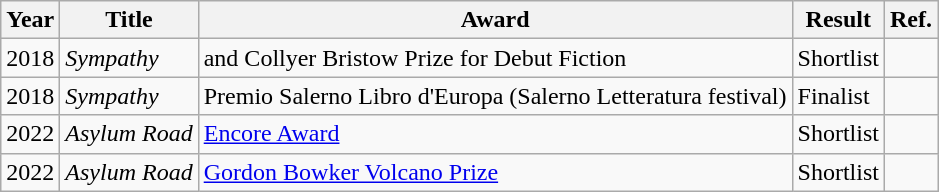<table class="wikitable sortable mw-collapsible">
<tr>
<th>Year</th>
<th>Title</th>
<th>Award</th>
<th>Result</th>
<th>Ref.</th>
</tr>
<tr>
<td>2018</td>
<td><em>Sympathy</em></td>
<td> and Collyer Bristow Prize for Debut Fiction</td>
<td>Shortlist</td>
<td></td>
</tr>
<tr>
<td>2018</td>
<td><em>Sympathy</em></td>
<td>Premio Salerno Libro d'Europa (Salerno Letteratura festival)</td>
<td>Finalist</td>
<td></td>
</tr>
<tr>
<td>2022</td>
<td><em>Asylum Road</em></td>
<td><a href='#'>Encore Award</a></td>
<td>Shortlist</td>
<td></td>
</tr>
<tr>
<td>2022</td>
<td><em>Asylum Road</em></td>
<td><a href='#'>Gordon Bowker Volcano Prize</a></td>
<td>Shortlist</td>
<td></td>
</tr>
</table>
